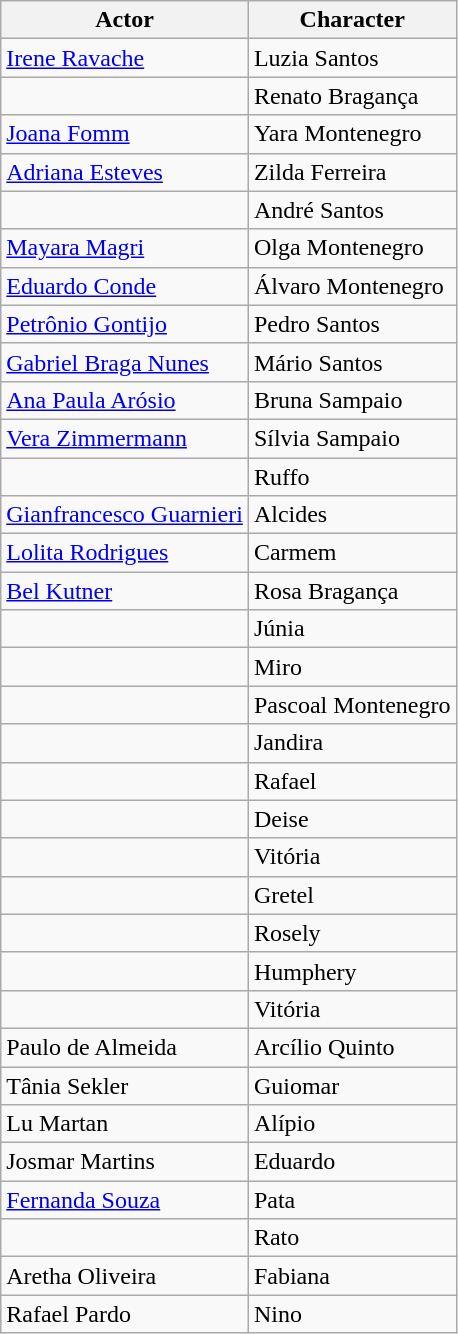<table class="wikitable">
<tr>
<th>Actor</th>
<th>Character</th>
</tr>
<tr>
<td><a href='#'>Irene Ravache</a></td>
<td>Luzia Santos</td>
</tr>
<tr>
<td></td>
<td>Renato Bragança</td>
</tr>
<tr>
<td><a href='#'>Joana Fomm</a></td>
<td>Yara Montenegro</td>
</tr>
<tr>
<td><a href='#'>Adriana Esteves</a></td>
<td>Zilda Ferreira</td>
</tr>
<tr>
<td></td>
<td>André Santos</td>
</tr>
<tr>
<td><a href='#'>Mayara Magri</a></td>
<td>Olga Montenegro</td>
</tr>
<tr>
<td><a href='#'>Eduardo Conde</a></td>
<td>Álvaro Montenegro</td>
</tr>
<tr>
<td><a href='#'>Petrônio Gontijo</a></td>
<td>Pedro Santos</td>
</tr>
<tr>
<td><a href='#'>Gabriel Braga Nunes</a></td>
<td>Mário Santos</td>
</tr>
<tr>
<td><a href='#'>Ana Paula Arósio</a></td>
<td>Bruna Sampaio</td>
</tr>
<tr>
<td><a href='#'>Vera Zimmermann</a></td>
<td>Sílvia Sampaio</td>
</tr>
<tr>
<td></td>
<td>Ruffo</td>
</tr>
<tr>
<td><a href='#'>Gianfrancesco Guarnieri</a></td>
<td>Alcides</td>
</tr>
<tr>
<td><a href='#'>Lolita Rodrigues</a></td>
<td>Carmem</td>
</tr>
<tr>
<td><a href='#'>Bel Kutner</a></td>
<td>Rosa Bragança</td>
</tr>
<tr>
<td></td>
<td>Júnia</td>
</tr>
<tr>
<td></td>
<td>Miro</td>
</tr>
<tr>
<td></td>
<td>Pascoal Montenegro</td>
</tr>
<tr>
<td></td>
<td>Jandira</td>
</tr>
<tr>
<td></td>
<td>Rafael</td>
</tr>
<tr>
<td></td>
<td>Deise</td>
</tr>
<tr>
<td></td>
<td>Vitória</td>
</tr>
<tr>
<td></td>
<td>Gretel</td>
</tr>
<tr>
<td></td>
<td>Rosely</td>
</tr>
<tr>
<td></td>
<td>Humphery</td>
</tr>
<tr>
<td></td>
<td>Vitória</td>
</tr>
<tr>
<td>Paulo de Almeida</td>
<td>Arcílio Quinto</td>
</tr>
<tr>
<td>Tânia Sekler</td>
<td>Guiomar</td>
</tr>
<tr>
<td>Lu Martan</td>
<td>Alípio</td>
</tr>
<tr>
<td>Josmar Martins</td>
<td>Eduardo</td>
</tr>
<tr>
<td><a href='#'>Fernanda Souza</a></td>
<td>Pata</td>
</tr>
<tr>
<td></td>
<td>Rato</td>
</tr>
<tr>
<td>Aretha Oliveira</td>
<td>Fabiana</td>
</tr>
<tr>
<td>Rafael Pardo</td>
<td>Nino</td>
</tr>
</table>
